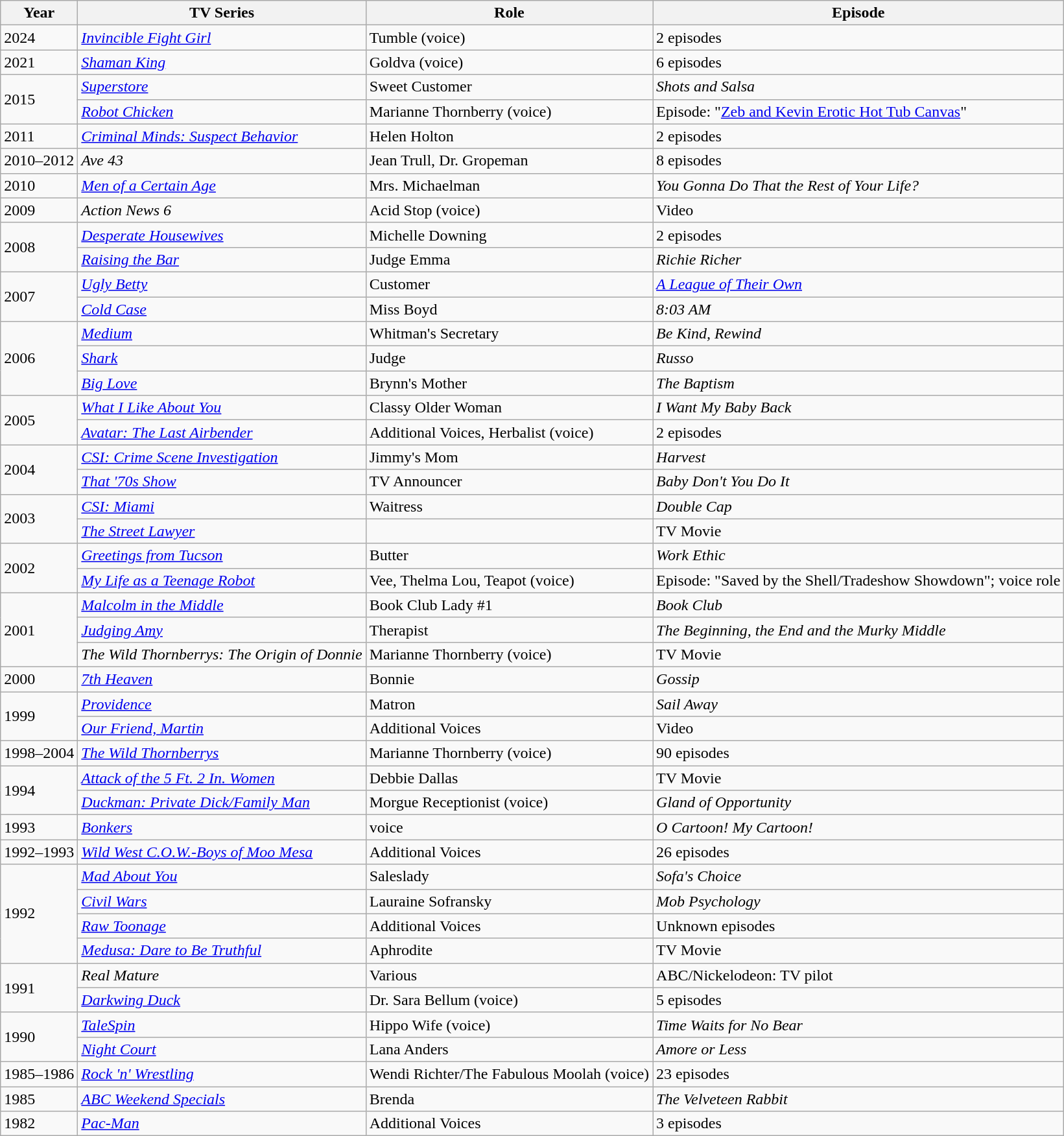<table class="wikitable sortable">
<tr>
<th>Year</th>
<th>TV Series</th>
<th>Role</th>
<th>Episode</th>
</tr>
<tr>
<td>2024</td>
<td><em><a href='#'>Invincible Fight Girl</a></em></td>
<td>Tumble (voice)</td>
<td>2 episodes</td>
</tr>
<tr>
<td>2021</td>
<td><em><a href='#'>Shaman King</a></em></td>
<td>Goldva (voice)</td>
<td>6 episodes</td>
</tr>
<tr>
<td rowspan=2>2015</td>
<td><em><a href='#'>Superstore</a></em></td>
<td>Sweet Customer</td>
<td><em>Shots and Salsa</em></td>
</tr>
<tr>
<td><em><a href='#'>Robot Chicken</a></em></td>
<td>Marianne Thornberry (voice)</td>
<td>Episode: "<a href='#'>Zeb and Kevin Erotic Hot Tub Canvas</a>"</td>
</tr>
<tr>
<td>2011</td>
<td><em><a href='#'>Criminal Minds: Suspect Behavior</a></em></td>
<td>Helen Holton</td>
<td>2 episodes</td>
</tr>
<tr>
<td>2010–2012</td>
<td><em>Ave 43</em></td>
<td>Jean Trull, Dr. Gropeman</td>
<td>8 episodes</td>
</tr>
<tr>
<td>2010</td>
<td><em><a href='#'>Men of a Certain Age</a></em></td>
<td>Mrs. Michaelman</td>
<td><em>You Gonna Do That the Rest of Your Life?</em></td>
</tr>
<tr>
<td>2009</td>
<td><em>Action News 6</em></td>
<td>Acid Stop (voice)</td>
<td>Video</td>
</tr>
<tr>
<td rowspan=2>2008</td>
<td><em><a href='#'>Desperate Housewives</a></em></td>
<td>Michelle Downing</td>
<td>2 episodes</td>
</tr>
<tr>
<td><em><a href='#'>Raising the Bar</a></em></td>
<td>Judge Emma</td>
<td><em>Richie Richer</em></td>
</tr>
<tr>
<td rowspan=2>2007</td>
<td><em><a href='#'>Ugly Betty</a></em></td>
<td>Customer</td>
<td><em><a href='#'>A League of Their Own</a></em></td>
</tr>
<tr>
<td><em><a href='#'>Cold Case</a></em></td>
<td>Miss Boyd</td>
<td><em>8:03 AM</em></td>
</tr>
<tr>
<td rowspan=3>2006</td>
<td><em><a href='#'>Medium</a></em></td>
<td>Whitman's Secretary</td>
<td><em>Be Kind, Rewind</em></td>
</tr>
<tr>
<td><em><a href='#'>Shark</a></em></td>
<td>Judge</td>
<td><em>Russo</em></td>
</tr>
<tr>
<td><em><a href='#'>Big Love</a></em></td>
<td>Brynn's Mother</td>
<td><em>The Baptism</em></td>
</tr>
<tr>
<td rowspan=2>2005</td>
<td><em><a href='#'>What I Like About You</a></em></td>
<td>Classy Older Woman</td>
<td><em>I Want My Baby Back</em></td>
</tr>
<tr>
<td><em><a href='#'>Avatar: The Last Airbender</a></em></td>
<td>Additional Voices, Herbalist (voice)</td>
<td>2 episodes</td>
</tr>
<tr>
<td rowspan=2>2004</td>
<td><em><a href='#'>CSI: Crime Scene Investigation</a></em></td>
<td>Jimmy's Mom</td>
<td><em>Harvest</em></td>
</tr>
<tr>
<td><em><a href='#'>That '70s Show</a></em></td>
<td>TV Announcer</td>
<td><em>Baby Don't You Do It</em></td>
</tr>
<tr>
<td rowspan=2>2003</td>
<td><em><a href='#'>CSI: Miami</a></em></td>
<td>Waitress</td>
<td><em>Double Cap</em></td>
</tr>
<tr>
<td><em><a href='#'>The Street Lawyer</a></em></td>
<td></td>
<td>TV Movie</td>
</tr>
<tr>
<td rowspan=2>2002</td>
<td><em><a href='#'>Greetings from Tucson</a></em></td>
<td>Butter</td>
<td><em>Work Ethic</em></td>
</tr>
<tr>
<td><em><a href='#'>My Life as a Teenage Robot</a></em></td>
<td>Vee, Thelma Lou, Teapot (voice)</td>
<td>Episode: "Saved by the Shell/Tradeshow Showdown"; voice role</td>
</tr>
<tr>
<td rowspan=3>2001</td>
<td><em><a href='#'>Malcolm in the Middle</a></em></td>
<td>Book Club Lady #1</td>
<td><em>Book Club</em></td>
</tr>
<tr>
<td><em><a href='#'>Judging Amy</a></em></td>
<td>Therapist</td>
<td><em>The Beginning, the End and the Murky Middle</em></td>
</tr>
<tr>
<td><em>The Wild Thornberrys: The Origin of Donnie</em></td>
<td>Marianne Thornberry (voice)</td>
<td>TV Movie</td>
</tr>
<tr>
<td>2000</td>
<td><em><a href='#'>7th Heaven</a></em></td>
<td>Bonnie</td>
<td><em>Gossip</em></td>
</tr>
<tr>
<td rowspan=2>1999</td>
<td><em><a href='#'>Providence</a></em></td>
<td>Matron</td>
<td><em>Sail Away</em></td>
</tr>
<tr>
<td><em><a href='#'>Our Friend, Martin</a></em></td>
<td>Additional Voices</td>
<td>Video</td>
</tr>
<tr>
<td>1998–2004</td>
<td><em><a href='#'>The Wild Thornberrys</a></em></td>
<td>Marianne Thornberry (voice)</td>
<td>90 episodes</td>
</tr>
<tr>
<td rowspan=2>1994</td>
<td><em><a href='#'>Attack of the 5 Ft. 2 In. Women</a></em></td>
<td>Debbie Dallas</td>
<td>TV Movie</td>
</tr>
<tr>
<td><em><a href='#'>Duckman: Private Dick/Family Man</a></em></td>
<td>Morgue Receptionist (voice)</td>
<td><em>Gland of Opportunity</em></td>
</tr>
<tr>
<td>1993</td>
<td><em><a href='#'>Bonkers</a></em></td>
<td>voice</td>
<td><em>O Cartoon! My Cartoon!</em></td>
</tr>
<tr>
<td>1992–1993</td>
<td><em><a href='#'>Wild West C.O.W.-Boys of Moo Mesa</a></em></td>
<td>Additional Voices</td>
<td>26 episodes</td>
</tr>
<tr>
<td rowspan=4>1992</td>
<td><em><a href='#'>Mad About You</a></em></td>
<td>Saleslady</td>
<td><em>Sofa's Choice</em></td>
</tr>
<tr>
<td><em><a href='#'>Civil Wars</a></em></td>
<td>Lauraine Sofransky</td>
<td><em>Mob Psychology</em></td>
</tr>
<tr>
<td><em><a href='#'>Raw Toonage</a></em></td>
<td>Additional Voices</td>
<td>Unknown episodes</td>
</tr>
<tr>
<td><em><a href='#'>Medusa: Dare to Be Truthful</a></em></td>
<td>Aphrodite</td>
<td>TV Movie</td>
</tr>
<tr>
<td rowspan=2>1991</td>
<td><em>Real Mature</em></td>
<td>Various</td>
<td>ABC/Nickelodeon: TV pilot</td>
</tr>
<tr>
<td><em><a href='#'>Darkwing Duck</a></em></td>
<td>Dr. Sara Bellum (voice)</td>
<td>5 episodes</td>
</tr>
<tr>
<td rowspan=2>1990</td>
<td><em><a href='#'>TaleSpin</a></em></td>
<td>Hippo Wife (voice)</td>
<td><em>Time Waits for No Bear</em></td>
</tr>
<tr>
<td><em><a href='#'>Night Court</a></em></td>
<td>Lana Anders</td>
<td><em>Amore or Less</em></td>
</tr>
<tr>
<td>1985–1986</td>
<td><em><a href='#'>Rock 'n' Wrestling</a></em></td>
<td>Wendi Richter/The Fabulous Moolah (voice)</td>
<td>23 episodes</td>
</tr>
<tr>
<td>1985</td>
<td><em><a href='#'>ABC Weekend Specials</a></em></td>
<td>Brenda</td>
<td><em>The Velveteen Rabbit</em></td>
</tr>
<tr>
<td>1982</td>
<td><em><a href='#'>Pac-Man</a></em></td>
<td>Additional Voices</td>
<td>3 episodes</td>
</tr>
</table>
